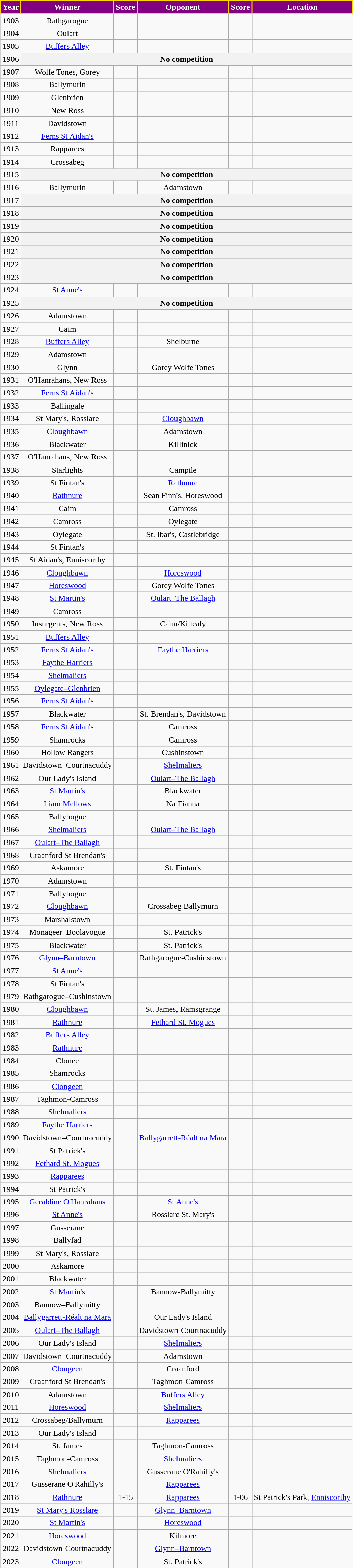<table class="wikitable" style="text-align:center;">
<tr>
<th style="background:purple;color:white;border:2px solid gold">Year</th>
<th style="background:purple;color:white;border:2px solid gold">Winner</th>
<th style="background:purple;color:white;border:2px solid gold">Score</th>
<th style="background:purple;color:white;border:2px solid gold">Opponent</th>
<th style="background:purple;color:white;border:2px solid gold">Score</th>
<th style="background:purple;color:white;border:2px solid gold">Location</th>
</tr>
<tr>
<td>1903</td>
<td>Rathgarogue</td>
<td></td>
<td></td>
<td></td>
<td></td>
</tr>
<tr>
<td>1904</td>
<td>Oulart</td>
<td></td>
<td></td>
<td></td>
<td></td>
</tr>
<tr>
<td>1905</td>
<td><a href='#'>Buffers Alley</a></td>
<td></td>
<td></td>
<td></td>
<td></td>
</tr>
<tr>
<td>1906</td>
<th colspan=5 align=center>No competition</th>
</tr>
<tr>
<td>1907</td>
<td>Wolfe Tones, Gorey</td>
<td></td>
<td></td>
<td></td>
<td></td>
</tr>
<tr>
<td>1908</td>
<td>Ballymurin</td>
<td></td>
<td></td>
<td></td>
<td></td>
</tr>
<tr>
<td>1909</td>
<td>Glenbrien</td>
<td></td>
<td></td>
<td></td>
<td></td>
</tr>
<tr>
<td>1910</td>
<td>New Ross</td>
<td></td>
<td></td>
<td></td>
<td></td>
</tr>
<tr>
<td>1911</td>
<td>Davidstown</td>
<td></td>
<td></td>
<td></td>
<td></td>
</tr>
<tr>
<td>1912</td>
<td><a href='#'>Ferns St Aidan's</a></td>
<td></td>
<td></td>
<td></td>
<td></td>
</tr>
<tr>
<td>1913</td>
<td>Rapparees</td>
<td></td>
<td></td>
<td></td>
<td></td>
</tr>
<tr>
<td>1914</td>
<td>Crossabeg</td>
<td></td>
<td></td>
<td></td>
<td></td>
</tr>
<tr>
<td>1915</td>
<th colspan=5 align=center>No competition</th>
</tr>
<tr>
<td>1916</td>
<td>Ballymurin</td>
<td></td>
<td>Adamstown</td>
<td></td>
<td></td>
</tr>
<tr>
<td>1917</td>
<th colspan=5 align=center>No competition</th>
</tr>
<tr>
<td>1918</td>
<th colspan=5 align=center>No competition</th>
</tr>
<tr>
<td>1919</td>
<th colspan=5 align=center>No competition</th>
</tr>
<tr>
<td>1920</td>
<th colspan=5 align=center>No competition</th>
</tr>
<tr>
<td>1921</td>
<th colspan=5 align=center>No competition</th>
</tr>
<tr>
<td>1922</td>
<th colspan=5 align=center>No competition</th>
</tr>
<tr>
<td>1923</td>
<th colspan=5 align=center>No competition</th>
</tr>
<tr>
<td>1924</td>
<td><a href='#'>St Anne's</a></td>
<td></td>
<td></td>
<td></td>
<td></td>
</tr>
<tr>
<td>1925</td>
<th colspan=5 align=center>No competition</th>
</tr>
<tr>
<td>1926</td>
<td>Adamstown</td>
<td></td>
<td></td>
<td></td>
<td></td>
</tr>
<tr>
<td>1927</td>
<td>Caim</td>
<td></td>
<td></td>
<td></td>
<td></td>
</tr>
<tr>
<td>1928</td>
<td><a href='#'>Buffers Alley</a></td>
<td></td>
<td>Shelburne</td>
<td></td>
<td></td>
</tr>
<tr>
<td>1929</td>
<td>Adamstown</td>
<td></td>
<td></td>
<td></td>
<td></td>
</tr>
<tr>
<td>1930</td>
<td>Glynn</td>
<td></td>
<td>Gorey Wolfe Tones</td>
<td></td>
<td></td>
</tr>
<tr>
<td>1931</td>
<td>O'Hanrahans, New Ross</td>
<td></td>
<td></td>
<td></td>
<td></td>
</tr>
<tr>
<td>1932</td>
<td><a href='#'>Ferns St Aidan's</a></td>
<td></td>
<td></td>
<td></td>
<td></td>
</tr>
<tr>
<td>1933</td>
<td>Ballingale</td>
<td></td>
<td></td>
<td></td>
<td></td>
</tr>
<tr>
<td>1934</td>
<td>St Mary's, Rosslare</td>
<td></td>
<td><a href='#'>Cloughbawn</a></td>
<td></td>
<td></td>
</tr>
<tr>
<td>1935</td>
<td><a href='#'>Cloughbawn</a></td>
<td></td>
<td>Adamstown</td>
<td></td>
<td></td>
</tr>
<tr>
<td>1936</td>
<td>Blackwater</td>
<td></td>
<td>Killinick</td>
<td></td>
<td></td>
</tr>
<tr>
<td>1937</td>
<td>O'Hanrahans, New Ross</td>
<td></td>
<td></td>
<td></td>
<td></td>
</tr>
<tr>
<td>1938</td>
<td>Starlights</td>
<td></td>
<td>Campile</td>
<td></td>
<td></td>
</tr>
<tr>
<td>1939</td>
<td>St Fintan's</td>
<td></td>
<td><a href='#'>Rathnure</a></td>
<td></td>
<td></td>
</tr>
<tr>
<td>1940</td>
<td><a href='#'>Rathnure</a></td>
<td></td>
<td>Sean Finn's, Horeswood</td>
<td></td>
<td></td>
</tr>
<tr>
<td>1941</td>
<td>Caim</td>
<td></td>
<td>Camross</td>
<td></td>
<td></td>
</tr>
<tr>
<td>1942</td>
<td>Camross</td>
<td></td>
<td>Oylegate</td>
<td></td>
<td></td>
</tr>
<tr>
<td>1943</td>
<td>Oylegate</td>
<td></td>
<td>St. Ibar's, Castlebridge</td>
<td></td>
<td></td>
</tr>
<tr>
<td>1944</td>
<td>St Fintan's</td>
<td></td>
<td></td>
<td></td>
<td></td>
</tr>
<tr>
<td>1945</td>
<td>St Aidan's, Enniscorthy</td>
<td></td>
<td></td>
<td></td>
<td></td>
</tr>
<tr>
<td>1946</td>
<td><a href='#'>Cloughbawn</a></td>
<td></td>
<td><a href='#'>Horeswood</a></td>
<td></td>
<td></td>
</tr>
<tr>
<td>1947</td>
<td><a href='#'>Horeswood</a></td>
<td></td>
<td>Gorey Wolfe Tones</td>
<td></td>
<td></td>
</tr>
<tr>
<td>1948</td>
<td><a href='#'>St Martin's</a></td>
<td></td>
<td><a href='#'>Oulart–The Ballagh</a></td>
<td></td>
<td></td>
</tr>
<tr>
<td>1949</td>
<td>Camross</td>
<td></td>
<td></td>
<td></td>
<td></td>
</tr>
<tr>
<td>1950</td>
<td>Insurgents, New Ross</td>
<td></td>
<td>Caim/Kiltealy</td>
<td></td>
<td></td>
</tr>
<tr>
<td>1951</td>
<td><a href='#'>Buffers Alley</a></td>
<td></td>
<td></td>
<td></td>
<td></td>
</tr>
<tr>
<td>1952</td>
<td><a href='#'>Ferns St Aidan's</a></td>
<td></td>
<td><a href='#'>Faythe Harriers</a></td>
<td></td>
<td></td>
</tr>
<tr>
<td>1953</td>
<td><a href='#'>Faythe Harriers</a></td>
<td></td>
<td></td>
<td></td>
<td></td>
</tr>
<tr>
<td>1954</td>
<td><a href='#'>Shelmaliers</a></td>
<td></td>
<td></td>
<td></td>
<td></td>
</tr>
<tr>
<td>1955</td>
<td><a href='#'>Oylegate–Glenbrien</a></td>
<td></td>
<td></td>
<td></td>
<td></td>
</tr>
<tr>
<td>1956</td>
<td><a href='#'>Ferns St Aidan's</a></td>
<td></td>
<td></td>
<td></td>
<td></td>
</tr>
<tr>
<td>1957</td>
<td>Blackwater</td>
<td></td>
<td>St. Brendan's, Davidstown</td>
<td></td>
<td></td>
</tr>
<tr>
<td>1958</td>
<td><a href='#'>Ferns St Aidan's</a></td>
<td></td>
<td>Camross</td>
<td></td>
<td></td>
</tr>
<tr>
<td>1959</td>
<td>Shamrocks</td>
<td></td>
<td>Camross</td>
<td></td>
<td></td>
</tr>
<tr>
<td>1960</td>
<td>Hollow Rangers</td>
<td></td>
<td>Cushinstown</td>
<td></td>
<td></td>
</tr>
<tr>
<td>1961</td>
<td>Davidstown–Courtnacuddy</td>
<td></td>
<td><a href='#'>Shelmaliers</a></td>
<td></td>
<td></td>
</tr>
<tr>
<td>1962</td>
<td>Our Lady's Island</td>
<td></td>
<td><a href='#'>Oulart–The Ballagh</a></td>
<td></td>
<td></td>
</tr>
<tr>
<td>1963</td>
<td><a href='#'>St Martin's</a></td>
<td></td>
<td>Blackwater</td>
<td></td>
<td></td>
</tr>
<tr>
<td>1964</td>
<td><a href='#'>Liam Mellows</a></td>
<td></td>
<td>Na Fianna</td>
<td></td>
<td></td>
</tr>
<tr>
<td>1965</td>
<td>Ballyhogue</td>
<td></td>
<td></td>
<td></td>
<td></td>
</tr>
<tr>
<td>1966</td>
<td><a href='#'>Shelmaliers</a></td>
<td></td>
<td><a href='#'>Oulart–The Ballagh</a></td>
<td></td>
<td></td>
</tr>
<tr>
<td>1967</td>
<td><a href='#'>Oulart–The Ballagh</a></td>
<td></td>
<td></td>
<td></td>
<td></td>
</tr>
<tr>
<td>1968</td>
<td>Craanford St Brendan's</td>
<td></td>
<td></td>
<td></td>
<td></td>
</tr>
<tr>
<td>1969</td>
<td>Askamore</td>
<td></td>
<td>St. Fintan's</td>
<td></td>
<td></td>
</tr>
<tr>
<td>1970</td>
<td>Adamstown</td>
<td></td>
<td></td>
<td></td>
<td></td>
</tr>
<tr>
<td>1971</td>
<td>Ballyhogue</td>
<td></td>
<td></td>
<td></td>
<td></td>
</tr>
<tr>
<td>1972</td>
<td><a href='#'>Cloughbawn</a></td>
<td></td>
<td>Crossabeg Ballymurn</td>
<td></td>
<td></td>
</tr>
<tr>
<td>1973</td>
<td>Marshalstown</td>
<td></td>
<td></td>
<td></td>
<td></td>
</tr>
<tr>
<td>1974</td>
<td>Monageer–Boolavogue</td>
<td></td>
<td>St. Patrick's</td>
<td></td>
<td></td>
</tr>
<tr>
<td>1975</td>
<td>Blackwater</td>
<td></td>
<td>St. Patrick's</td>
<td></td>
<td></td>
</tr>
<tr>
<td>1976</td>
<td><a href='#'>Glynn–Barntown</a></td>
<td></td>
<td>Rathgarogue-Cushinstown</td>
<td></td>
<td></td>
</tr>
<tr>
<td>1977</td>
<td><a href='#'>St Anne's</a></td>
<td></td>
<td></td>
<td></td>
<td></td>
</tr>
<tr>
<td>1978</td>
<td>St Fintan's</td>
<td></td>
<td></td>
<td></td>
<td></td>
</tr>
<tr>
<td>1979</td>
<td>Rathgarogue–Cushinstown</td>
<td></td>
<td></td>
<td></td>
<td></td>
</tr>
<tr>
<td>1980</td>
<td><a href='#'>Cloughbawn</a></td>
<td></td>
<td>St. James, Ramsgrange</td>
<td></td>
<td></td>
</tr>
<tr>
<td>1981</td>
<td><a href='#'>Rathnure</a></td>
<td></td>
<td><a href='#'>Fethard St. Mogues</a></td>
<td></td>
<td></td>
</tr>
<tr>
<td>1982</td>
<td><a href='#'>Buffers Alley</a></td>
<td></td>
<td></td>
<td></td>
<td></td>
</tr>
<tr>
<td>1983</td>
<td><a href='#'>Rathnure</a></td>
<td></td>
<td></td>
<td></td>
<td></td>
</tr>
<tr>
<td>1984</td>
<td>Clonee</td>
<td></td>
<td></td>
<td></td>
<td></td>
</tr>
<tr>
<td>1985</td>
<td>Shamrocks</td>
<td></td>
<td></td>
<td></td>
<td></td>
</tr>
<tr>
<td>1986</td>
<td><a href='#'>Clongeen</a></td>
<td></td>
<td></td>
<td></td>
<td></td>
</tr>
<tr>
<td>1987</td>
<td>Taghmon-Camross</td>
<td></td>
<td></td>
<td></td>
<td></td>
</tr>
<tr>
<td>1988</td>
<td><a href='#'>Shelmaliers</a></td>
<td></td>
<td></td>
<td></td>
<td></td>
</tr>
<tr>
<td>1989</td>
<td><a href='#'>Faythe Harriers</a></td>
<td></td>
<td></td>
<td></td>
<td></td>
</tr>
<tr>
<td>1990</td>
<td>Davidstown–Courtnacuddy</td>
<td></td>
<td><a href='#'>Ballygarrett-Réalt na Mara</a></td>
<td></td>
<td></td>
</tr>
<tr>
<td>1991</td>
<td>St Patrick's</td>
<td></td>
<td></td>
<td></td>
<td></td>
</tr>
<tr>
<td>1992</td>
<td><a href='#'>Fethard St. Mogues</a></td>
<td></td>
<td></td>
<td></td>
<td></td>
</tr>
<tr>
<td>1993</td>
<td><a href='#'>Rapparees</a></td>
<td></td>
<td></td>
<td></td>
<td></td>
</tr>
<tr>
<td>1994</td>
<td>St Patrick's</td>
<td></td>
<td></td>
<td></td>
<td></td>
</tr>
<tr>
<td>1995</td>
<td><a href='#'>Geraldine O'Hanrahans</a></td>
<td></td>
<td><a href='#'>St Anne's</a></td>
<td></td>
<td></td>
</tr>
<tr>
<td>1996</td>
<td><a href='#'>St Anne's</a></td>
<td></td>
<td>Rosslare St. Mary's</td>
<td></td>
<td></td>
</tr>
<tr>
<td>1997</td>
<td>Gusserane</td>
<td></td>
<td></td>
<td></td>
<td></td>
</tr>
<tr>
<td>1998</td>
<td>Ballyfad</td>
<td></td>
<td></td>
<td></td>
<td></td>
</tr>
<tr>
<td>1999</td>
<td>St Mary's, Rosslare</td>
<td></td>
<td></td>
<td></td>
<td></td>
</tr>
<tr>
<td>2000</td>
<td>Askamore</td>
<td></td>
<td></td>
<td></td>
<td></td>
</tr>
<tr>
<td>2001</td>
<td>Blackwater</td>
<td></td>
<td></td>
<td></td>
<td></td>
</tr>
<tr>
<td>2002</td>
<td><a href='#'>St Martin's</a></td>
<td></td>
<td>Bannow-Ballymitty</td>
<td></td>
<td></td>
</tr>
<tr>
<td>2003</td>
<td>Bannow–Ballymitty</td>
<td></td>
<td></td>
<td></td>
<td></td>
</tr>
<tr>
<td>2004</td>
<td><a href='#'>Ballygarrett-Réalt na Mara</a></td>
<td></td>
<td>Our Lady's Island</td>
<td></td>
<td></td>
</tr>
<tr>
<td>2005</td>
<td><a href='#'>Oulart–The Ballagh</a></td>
<td></td>
<td>Davidstown-Courtnacuddy</td>
<td></td>
<td></td>
</tr>
<tr>
<td>2006</td>
<td>Our Lady's Island</td>
<td></td>
<td><a href='#'>Shelmaliers</a></td>
<td></td>
<td></td>
</tr>
<tr>
<td>2007</td>
<td>Davidstown–Courtnacuddy</td>
<td></td>
<td>Adamstown</td>
<td></td>
<td></td>
</tr>
<tr>
<td>2008</td>
<td><a href='#'>Clongeen</a></td>
<td></td>
<td>Craanford</td>
<td></td>
<td></td>
</tr>
<tr>
<td>2009</td>
<td>Craanford St Brendan's</td>
<td></td>
<td>Taghmon-Camross</td>
<td></td>
<td></td>
</tr>
<tr>
<td>2010</td>
<td>Adamstown</td>
<td></td>
<td><a href='#'>Buffers Alley</a></td>
<td></td>
<td></td>
</tr>
<tr>
<td>2011</td>
<td><a href='#'>Horeswood</a></td>
<td></td>
<td><a href='#'>Shelmaliers</a></td>
<td></td>
<td></td>
</tr>
<tr>
<td>2012</td>
<td>Crossabeg/Ballymurn</td>
<td></td>
<td><a href='#'>Rapparees</a></td>
<td></td>
<td></td>
</tr>
<tr>
<td>2013</td>
<td>Our Lady's Island</td>
<td></td>
<td></td>
<td></td>
<td></td>
</tr>
<tr>
<td>2014</td>
<td>St. James</td>
<td></td>
<td>Taghmon-Camross</td>
<td></td>
<td></td>
</tr>
<tr>
<td>2015</td>
<td>Taghmon-Camross</td>
<td></td>
<td><a href='#'>Shelmaliers</a></td>
<td></td>
<td></td>
</tr>
<tr>
<td>2016</td>
<td><a href='#'>Shelmaliers</a></td>
<td></td>
<td>Gusserane O'Rahilly's</td>
<td></td>
<td></td>
</tr>
<tr>
<td>2017</td>
<td>Gusserane O'Rahilly's</td>
<td></td>
<td><a href='#'>Rapparees</a></td>
<td></td>
<td></td>
</tr>
<tr>
<td>2018</td>
<td><a href='#'>Rathnure</a></td>
<td>1-15</td>
<td><a href='#'>Rapparees</a></td>
<td>1-06</td>
<td>St Patrick's Park, <a href='#'>Enniscorthy</a></td>
</tr>
<tr>
<td>2019</td>
<td><a href='#'>St Mary's Rosslare</a></td>
<td></td>
<td><a href='#'>Glynn–Barntown</a></td>
<td></td>
</tr>
<tr>
<td>2020</td>
<td><a href='#'>St Martin's</a></td>
<td></td>
<td><a href='#'>Horeswood</a></td>
<td></td>
<td></td>
</tr>
<tr>
<td>2021</td>
<td><a href='#'>Horeswood</a></td>
<td></td>
<td>Kilmore</td>
<td></td>
</tr>
<tr>
<td>2022</td>
<td>Davidstown-Courtnacuddy</td>
<td></td>
<td><a href='#'>Glynn–Barntown</a></td>
<td></td>
<td></td>
</tr>
<tr>
<td>2023</td>
<td><a href='#'>Clongeen</a></td>
<td></td>
<td>St. Patrick's</td>
<td></td>
<td></td>
</tr>
</table>
